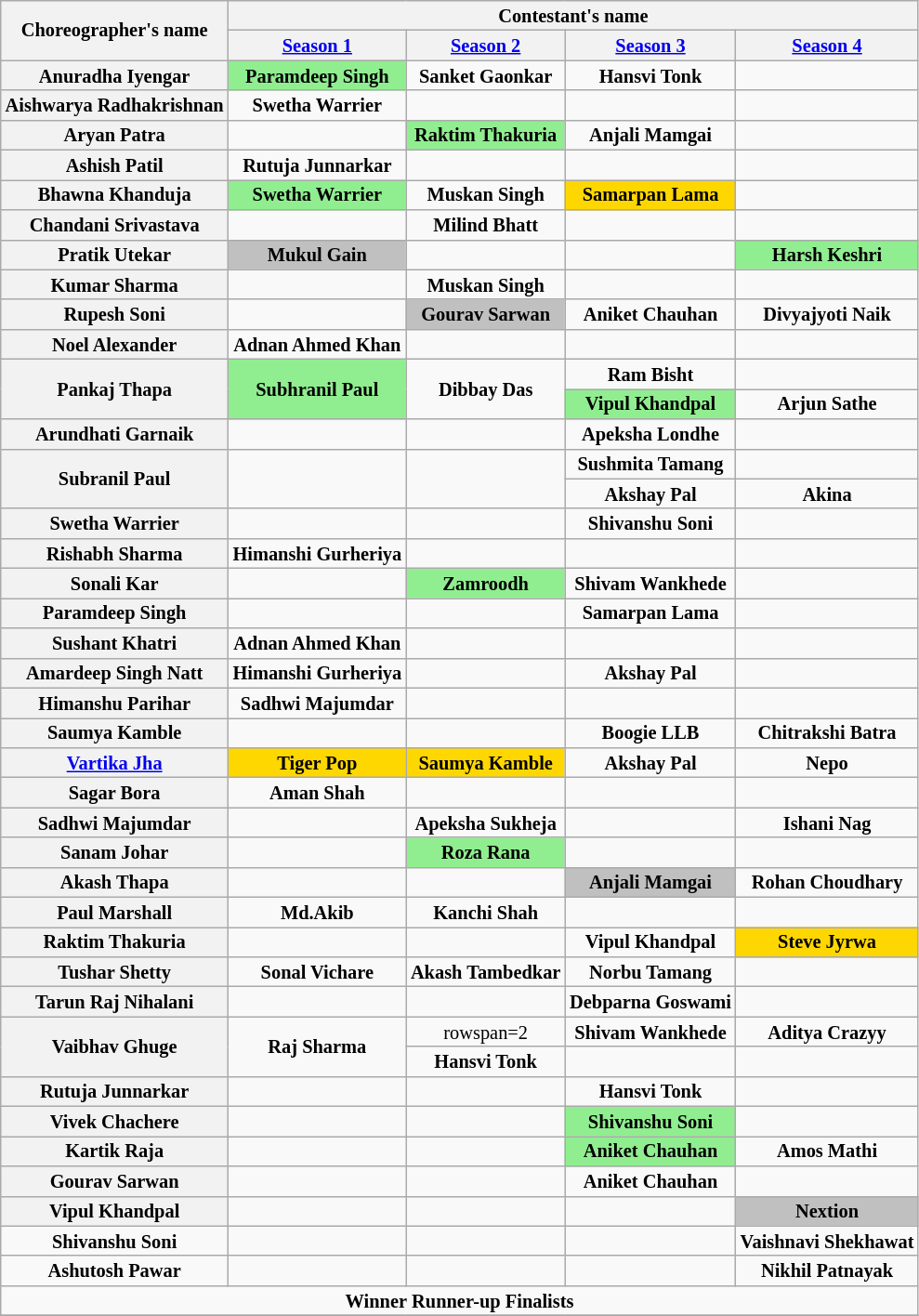<table class="wikitable sortable" style=" text-align:center; font-size:85%;  line-height:15px; width:auto;">
<tr>
<th rowspan="2">Choreographer's name</th>
<th colspan="4">Contestant's name</th>
</tr>
<tr>
<th><a href='#'>Season 1</a></th>
<th><a href='#'>Season 2</a></th>
<th><a href='#'>Season 3</a></th>
<th><a href='#'>Season 4</a></th>
</tr>
<tr>
<th><strong>Anuradha Iyengar</strong></th>
<td bgcolor="lightgreen"><strong>Paramdeep Singh</strong></td>
<td><strong>Sanket Gaonkar</strong></td>
<td><strong>Hansvi Tonk</strong></td>
<td></td>
</tr>
<tr>
<th>Aishwarya Radhakrishnan</th>
<td><strong>Swetha Warrier</strong></td>
<td></td>
<td></td>
<td></td>
</tr>
<tr>
<th><strong>Aryan Patra</strong></th>
<td></td>
<td bgcolor="lightgreen"><strong>Raktim Thakuria</strong></td>
<td><strong>Anjali Mamgai</strong></td>
<td><strong> </strong></td>
</tr>
<tr>
<th><strong>Ashish Patil</strong></th>
<td><strong>Rutuja Junnarkar</strong></td>
<td></td>
<td></td>
<td></td>
</tr>
<tr>
<th>Bhawna Khanduja</th>
<td bgcolor=lightgreen><strong>Swetha Warrier</strong></td>
<td><strong>Muskan Singh</strong></td>
<td bgcolor=gold><strong>Samarpan Lama</strong></td>
<td></td>
</tr>
<tr>
<th><strong>Chandani Srivastava</strong></th>
<td></td>
<td><strong>Milind Bhatt</strong></td>
<td></td>
<td></td>
</tr>
<tr>
<th><strong>Pratik Utekar</strong></th>
<td bgcolor=silver><strong>Mukul Gain</strong></td>
<td></td>
<td></td>
<td bgcolor="lightgreen"><strong>Harsh Keshri</strong></td>
</tr>
<tr>
<th><strong>Kumar Sharma</strong></th>
<td></td>
<td><strong>Muskan Singh</strong></td>
<td></td>
<td></td>
</tr>
<tr>
<th><strong>Rupesh Soni</strong></th>
<td></td>
<td bgcolor=silver><strong>Gourav Sarwan</strong></td>
<td><strong>Aniket Chauhan</strong></td>
<td><strong>Divyajyoti Naik</strong></td>
</tr>
<tr>
<th>Noel Alexander</th>
<td><strong>Adnan Ahmed Khan</strong></td>
<td></td>
<td></td>
<td></td>
</tr>
<tr>
<th rowspan="2"><strong>Pankaj Thapa</strong></th>
<td rowspan="2" bgcolor="lightgreen"><strong>Subhranil Paul</strong></td>
<td rowspan="2"><strong>Dibbay Das</strong></td>
<td><strong>Ram Bisht</strong></td>
<td></td>
</tr>
<tr>
<td bgcolor=lightgreen><strong>Vipul Khandpal</strong></td>
<td><strong>Arjun Sathe</strong></td>
</tr>
<tr>
<th><strong>Arundhati Garnaik</strong></th>
<td></td>
<td></td>
<td><strong>Apeksha Londhe</strong></td>
<td></td>
</tr>
<tr>
<th rowspan="2"><strong>Subranil Paul</strong></th>
<td rowspan="2"></td>
<td rowspan="2"></td>
<td><strong>Sushmita Tamang</strong></td>
<td></td>
</tr>
<tr>
<td><strong>Akshay Pal</strong></td>
<td><strong>Akina</strong></td>
</tr>
<tr>
<th><strong>Swetha Warrier</strong></th>
<td></td>
<td></td>
<td><strong>Shivanshu Soni</strong></td>
<td></td>
</tr>
<tr>
<th><strong>Rishabh Sharma</strong></th>
<td><strong>Himanshi Gurheriya</strong></td>
<td></td>
<td></td>
<td></td>
</tr>
<tr>
<th><strong>Sonali Kar</strong></th>
<td></td>
<td bgcolor="lightgreen"><strong>Zamroodh</strong></td>
<td><strong>Shivam Wankhede</strong></td>
<td></td>
</tr>
<tr>
<th>Paramdeep Singh</th>
<td></td>
<td></td>
<td><strong>Samarpan Lama</strong></td>
<td></td>
</tr>
<tr>
<th><strong>Sushant Khatri</strong></th>
<td><strong>Adnan Ahmed Khan</strong></td>
<td></td>
<td></td>
<td></td>
</tr>
<tr>
<th>Amardeep Singh Natt</th>
<td><strong>Himanshi Gurheriya</strong></td>
<td></td>
<td><strong>Akshay Pal</strong></td>
<td></td>
</tr>
<tr>
<th><strong>Himanshu Parihar</strong></th>
<td><strong>Sadhwi Majumdar</strong></td>
<td></td>
<td></td>
<td></td>
</tr>
<tr>
<th><strong>Saumya Kamble</strong></th>
<td></td>
<td></td>
<td><strong>Boogie LLB</strong></td>
<td><strong>Chitrakshi Batra</strong></td>
</tr>
<tr>
<th><strong><a href='#'>Vartika Jha</a></strong></th>
<td bgcolor=gold><strong>Tiger Pop</strong></td>
<td bgcolor=gold><strong>Saumya Kamble</strong></td>
<td><strong>Akshay Pal</strong></td>
<td><strong>Nepo</strong></td>
</tr>
<tr>
<th><strong>Sagar Bora</strong></th>
<td><strong>Aman Shah</strong></td>
<td></td>
<td></td>
<td></td>
</tr>
<tr>
<th><strong>Sadhwi Majumdar</strong></th>
<td></td>
<td><strong>Apeksha Sukheja</strong></td>
<td></td>
<td><strong>Ishani Nag</strong></td>
</tr>
<tr>
<th><strong>Sanam Johar</strong></th>
<td></td>
<td bgcolor=lightgreen><strong>Roza Rana</strong></td>
<td></td>
<td></td>
</tr>
<tr>
<th><strong>Akash Thapa</strong></th>
<td></td>
<td></td>
<td bgcolor=silver><strong>Anjali Mamgai</strong></td>
<td><strong>Rohan Choudhary</strong></td>
</tr>
<tr>
<th><strong>Paul Marshall</strong></th>
<td><strong>Md.Akib</strong></td>
<td><strong>Kanchi Shah</strong></td>
<td></td>
<td></td>
</tr>
<tr>
<th><strong>Raktim Thakuria</strong></th>
<td></td>
<td></td>
<td><strong>Vipul Khandpal</strong></td>
<td bgcolor=gold><strong>Steve Jyrwa</strong></td>
</tr>
<tr>
<th><strong>Tushar Shetty</strong></th>
<td><strong>Sonal Vichare</strong></td>
<td><strong>Akash Tambedkar</strong></td>
<td><strong>Norbu Tamang</strong></td>
<td></td>
</tr>
<tr>
<th><strong>Tarun Raj Nihalani</strong></th>
<td></td>
<td></td>
<td><strong>Debparna Goswami</strong></td>
<td></td>
</tr>
<tr>
<th rowspan="2"><strong>Vaibhav Ghuge</strong></th>
<td rowspan="2"><strong>Raj Sharma</strong></td>
<td>rowspan=2</td>
<td><strong>Shivam Wankhede</strong></td>
<td><strong>Aditya Crazyy</strong></td>
</tr>
<tr>
<td><strong>Hansvi Tonk</strong></td>
<td></td>
</tr>
<tr>
<th><strong>Rutuja Junnarkar</strong></th>
<td></td>
<td></td>
<td><strong>Hansvi Tonk</strong></td>
<td></td>
</tr>
<tr>
<th><strong>Vivek Chachere</strong></th>
<td></td>
<td></td>
<td bgcolor=lightgreen><strong>Shivanshu Soni</strong></td>
<td></td>
</tr>
<tr>
<th><strong>Kartik Raja</strong></th>
<td></td>
<td></td>
<td bgcolor=lightgreen><strong>Aniket Chauhan</strong></td>
<td><strong>Amos Mathi</strong></td>
</tr>
<tr>
<th><strong>Gourav Sarwan</strong></th>
<td></td>
<td></td>
<td><strong>Aniket Chauhan</strong></td>
<td></td>
</tr>
<tr>
<th>Vipul Khandpal</th>
<td></td>
<td></td>
<td></td>
<td bgcolor=silver><strong>Nextion</strong></td>
</tr>
<tr>
<td><strong>Shivanshu Soni</strong></td>
<td></td>
<td></td>
<td></td>
<td><strong>Vaishnavi Shekhawat</strong></td>
</tr>
<tr>
<td><strong>Ashutosh Pawar</strong></td>
<td></td>
<td></td>
<td></td>
<td><strong>Nikhil Patnayak</strong></td>
</tr>
<tr>
<td colspan="16"><strong>  Winner</strong>  <strong>  Runner-up</strong>   <strong> Finalists</strong></td>
</tr>
<tr>
</tr>
</table>
